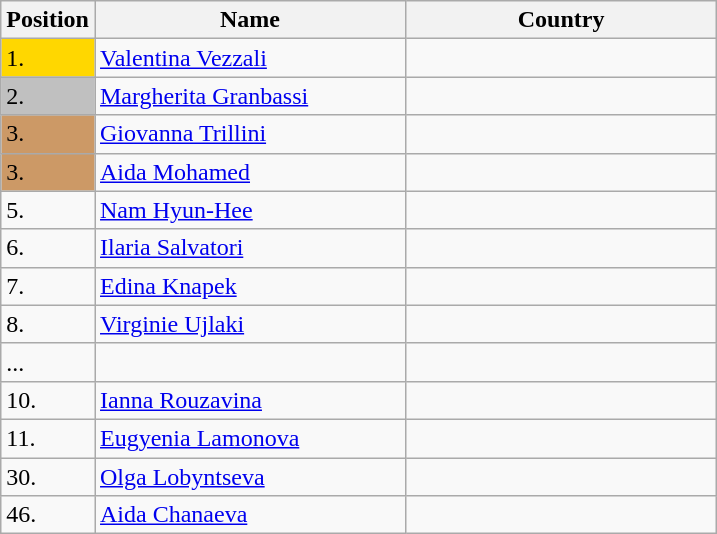<table class="wikitable">
<tr>
<th width="10">Position</th>
<th width="200">Name</th>
<th width="200">Country</th>
</tr>
<tr>
<td bgcolor="gold">1.</td>
<td><a href='#'>Valentina Vezzali</a></td>
<td></td>
</tr>
<tr>
<td bgcolor="silver">2.</td>
<td><a href='#'>Margherita Granbassi</a></td>
<td></td>
</tr>
<tr>
<td bgcolor="#CC9966">3.</td>
<td><a href='#'>Giovanna Trillini</a></td>
<td></td>
</tr>
<tr>
<td bgcolor="#CC9966">3.</td>
<td><a href='#'>Aida Mohamed</a></td>
<td></td>
</tr>
<tr>
<td>5.</td>
<td><a href='#'>Nam Hyun-Hee</a></td>
<td></td>
</tr>
<tr>
<td>6.</td>
<td><a href='#'>Ilaria Salvatori</a></td>
<td></td>
</tr>
<tr>
<td>7.</td>
<td><a href='#'>Edina Knapek</a></td>
<td></td>
</tr>
<tr>
<td>8.</td>
<td><a href='#'>Virginie Ujlaki</a></td>
<td></td>
</tr>
<tr>
<td>...</td>
<td></td>
<td></td>
</tr>
<tr>
<td>10.</td>
<td><a href='#'>Ianna Rouzavina</a></td>
<td></td>
</tr>
<tr>
<td>11.</td>
<td><a href='#'>Eugyenia Lamonova</a></td>
<td></td>
</tr>
<tr>
<td>30.</td>
<td><a href='#'>Olga Lobyntseva</a></td>
<td></td>
</tr>
<tr>
<td>46.</td>
<td><a href='#'>Aida Chanaeva</a></td>
<td></td>
</tr>
</table>
